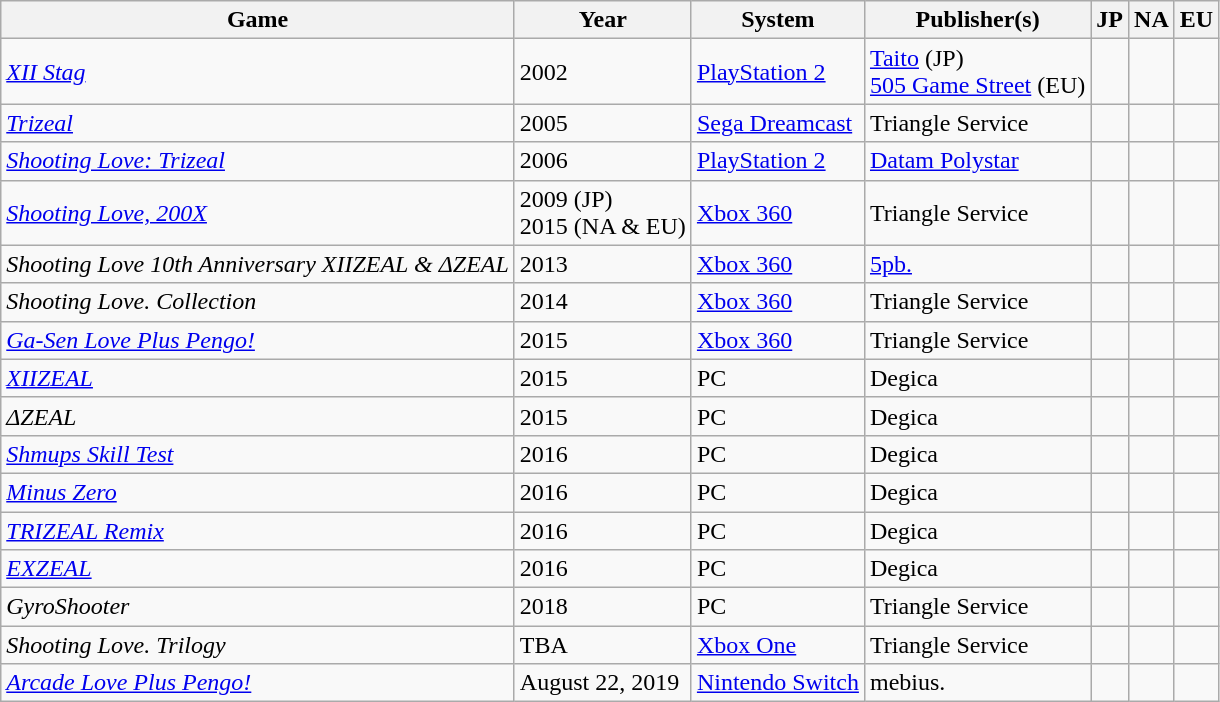<table class="wikitable sortable">
<tr>
<th>Game</th>
<th>Year</th>
<th>System</th>
<th>Publisher(s)</th>
<th>JP</th>
<th>NA</th>
<th>EU</th>
</tr>
<tr>
<td><em><a href='#'>XII Stag</a></em></td>
<td>2002</td>
<td><a href='#'>PlayStation 2</a></td>
<td><a href='#'>Taito</a> (JP) <br> <a href='#'>505 Game Street</a> (EU)</td>
<td></td>
<td></td>
<td></td>
</tr>
<tr>
<td><em><a href='#'>Trizeal</a></em></td>
<td>2005</td>
<td><a href='#'>Sega Dreamcast</a></td>
<td>Triangle Service</td>
<td></td>
<td></td>
<td></td>
</tr>
<tr>
<td><em><a href='#'>Shooting Love: Trizeal</a></em></td>
<td>2006</td>
<td><a href='#'>PlayStation 2</a></td>
<td><a href='#'>Datam Polystar</a></td>
<td></td>
<td></td>
<td></td>
</tr>
<tr>
<td><em><a href='#'>Shooting Love, 200X</a></em></td>
<td>2009 (JP) <br> 2015 (NA & EU)</td>
<td><a href='#'>Xbox 360</a></td>
<td>Triangle Service</td>
<td></td>
<td></td>
<td></td>
</tr>
<tr>
<td><em>Shooting Love 10th Anniversary XIIZEAL & ΔZEAL</em></td>
<td>2013</td>
<td><a href='#'>Xbox 360</a></td>
<td><a href='#'>5pb.</a></td>
<td></td>
<td></td>
<td></td>
</tr>
<tr>
<td><em>Shooting Love. Collection</em></td>
<td>2014</td>
<td><a href='#'>Xbox 360</a></td>
<td>Triangle Service</td>
<td></td>
<td></td>
<td></td>
</tr>
<tr>
<td><em><a href='#'>Ga-Sen Love Plus Pengo!</a></em></td>
<td>2015</td>
<td><a href='#'>Xbox 360</a></td>
<td>Triangle Service</td>
<td></td>
<td></td>
<td></td>
</tr>
<tr>
<td><em><a href='#'>XIIZEAL</a></em></td>
<td>2015</td>
<td>PC</td>
<td>Degica</td>
<td></td>
<td></td>
<td></td>
</tr>
<tr>
<td><em>ΔZEAL</em></td>
<td>2015</td>
<td>PC</td>
<td>Degica</td>
<td></td>
<td></td>
<td></td>
</tr>
<tr>
<td><em><a href='#'>Shmups Skill Test</a></em></td>
<td>2016</td>
<td>PC</td>
<td>Degica</td>
<td></td>
<td></td>
<td></td>
</tr>
<tr>
<td><em><a href='#'>Minus Zero</a></em></td>
<td>2016</td>
<td>PC</td>
<td>Degica</td>
<td></td>
<td></td>
<td></td>
</tr>
<tr>
<td><em><a href='#'>TRIZEAL Remix</a></em></td>
<td>2016</td>
<td>PC</td>
<td>Degica</td>
<td></td>
<td></td>
<td></td>
</tr>
<tr>
<td><em><a href='#'>EXZEAL</a></em></td>
<td>2016</td>
<td>PC</td>
<td>Degica</td>
<td></td>
<td></td>
<td></td>
</tr>
<tr>
<td><em>GyroShooter</em></td>
<td>2018</td>
<td>PC</td>
<td>Triangle Service</td>
<td></td>
<td></td>
<td></td>
</tr>
<tr>
<td><em>Shooting Love. Trilogy</em></td>
<td>TBA</td>
<td><a href='#'>Xbox One</a></td>
<td>Triangle Service</td>
<td></td>
<td></td>
<td></td>
</tr>
<tr>
<td><em><a href='#'>Arcade Love Plus Pengo!</a></em></td>
<td>August 22, 2019</td>
<td><a href='#'>Nintendo Switch</a></td>
<td>mebius.</td>
<td></td>
<td></td>
<td></td>
</tr>
</table>
